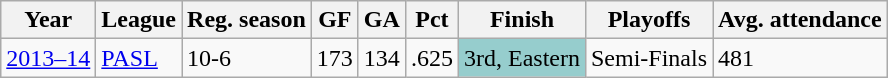<table class="wikitable">
<tr>
<th>Year</th>
<th>League</th>
<th>Reg. season</th>
<th>GF</th>
<th>GA</th>
<th>Pct</th>
<th>Finish</th>
<th>Playoffs</th>
<th>Avg. attendance</th>
</tr>
<tr>
<td><a href='#'>2013–14</a></td>
<td><a href='#'>PASL</a></td>
<td>10-6</td>
<td>173</td>
<td>134</td>
<td>.625</td>
<td bgcolor="#96CDCD">3rd, Eastern</td>
<td>Semi-Finals</td>
<td>481</td>
</tr>
</table>
